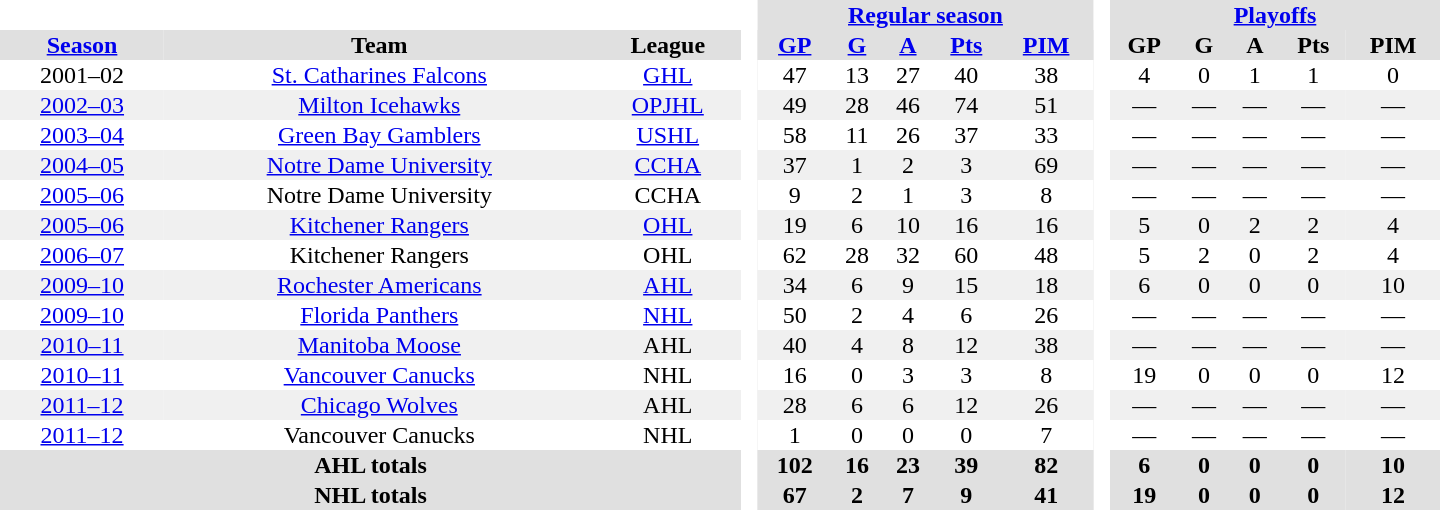<table border="0" cellpadding="1" cellspacing="0" style="text-align:center; width:60em">
<tr bgcolor="#e0e0e0">
<th colspan="3" bgcolor="#ffffff"> </th>
<th rowspan="99" bgcolor="#ffffff"> </th>
<th colspan="5"><a href='#'>Regular season</a></th>
<th rowspan="99" bgcolor="#ffffff"> </th>
<th colspan="5"><a href='#'>Playoffs</a></th>
</tr>
<tr bgcolor="#e0e0e0">
<th><a href='#'>Season</a></th>
<th>Team</th>
<th>League</th>
<th><a href='#'>GP</a></th>
<th><a href='#'>G</a></th>
<th><a href='#'>A</a></th>
<th><a href='#'>Pts</a></th>
<th><a href='#'>PIM</a></th>
<th>GP</th>
<th>G</th>
<th>A</th>
<th>Pts</th>
<th>PIM</th>
</tr>
<tr>
<td>2001–02</td>
<td><a href='#'>St. Catharines Falcons</a></td>
<td><a href='#'>GHL</a></td>
<td>47</td>
<td>13</td>
<td>27</td>
<td>40</td>
<td>38</td>
<td>4</td>
<td>0</td>
<td>1</td>
<td>1</td>
<td>0</td>
</tr>
<tr bgcolor="#f0f0f0">
<td><a href='#'>2002–03</a></td>
<td><a href='#'>Milton Icehawks</a></td>
<td><a href='#'>OPJHL</a></td>
<td>49</td>
<td>28</td>
<td>46</td>
<td>74</td>
<td>51</td>
<td>—</td>
<td>—</td>
<td>—</td>
<td>—</td>
<td>—</td>
</tr>
<tr>
<td><a href='#'>2003–04</a></td>
<td><a href='#'>Green Bay Gamblers</a></td>
<td><a href='#'>USHL</a></td>
<td>58</td>
<td>11</td>
<td>26</td>
<td>37</td>
<td>33</td>
<td>—</td>
<td>—</td>
<td>—</td>
<td>—</td>
<td>—</td>
</tr>
<tr bgcolor="#f0f0f0">
<td><a href='#'>2004–05</a></td>
<td><a href='#'>Notre Dame University</a></td>
<td><a href='#'>CCHA</a></td>
<td>37</td>
<td>1</td>
<td>2</td>
<td>3</td>
<td>69</td>
<td>—</td>
<td>—</td>
<td>—</td>
<td>—</td>
<td>—</td>
</tr>
<tr>
<td><a href='#'>2005–06</a></td>
<td>Notre Dame University</td>
<td>CCHA</td>
<td>9</td>
<td>2</td>
<td>1</td>
<td>3</td>
<td>8</td>
<td>—</td>
<td>—</td>
<td>—</td>
<td>—</td>
<td>—</td>
</tr>
<tr bgcolor="#f0f0f0">
<td><a href='#'>2005–06</a></td>
<td><a href='#'>Kitchener Rangers</a></td>
<td><a href='#'>OHL</a></td>
<td>19</td>
<td>6</td>
<td>10</td>
<td>16</td>
<td>16</td>
<td>5</td>
<td>0</td>
<td>2</td>
<td>2</td>
<td>4</td>
</tr>
<tr>
<td><a href='#'>2006–07</a></td>
<td>Kitchener Rangers</td>
<td>OHL</td>
<td>62</td>
<td>28</td>
<td>32</td>
<td>60</td>
<td>48</td>
<td>5</td>
<td>2</td>
<td>0</td>
<td>2</td>
<td>4</td>
</tr>
<tr bgcolor="#f0f0f0">
<td><a href='#'>2009–10</a></td>
<td><a href='#'>Rochester Americans</a></td>
<td><a href='#'>AHL</a></td>
<td>34</td>
<td>6</td>
<td>9</td>
<td>15</td>
<td>18</td>
<td>6</td>
<td>0</td>
<td>0</td>
<td>0</td>
<td>10</td>
</tr>
<tr>
<td><a href='#'>2009–10</a></td>
<td><a href='#'>Florida Panthers</a></td>
<td><a href='#'>NHL</a></td>
<td>50</td>
<td>2</td>
<td>4</td>
<td>6</td>
<td>26</td>
<td>—</td>
<td>—</td>
<td>—</td>
<td>—</td>
<td>—</td>
</tr>
<tr bgcolor="#f0f0f0">
<td><a href='#'>2010–11</a></td>
<td><a href='#'>Manitoba Moose</a></td>
<td>AHL</td>
<td>40</td>
<td>4</td>
<td>8</td>
<td>12</td>
<td>38</td>
<td>—</td>
<td>—</td>
<td>—</td>
<td>—</td>
<td>—</td>
</tr>
<tr>
<td><a href='#'>2010–11</a></td>
<td><a href='#'>Vancouver Canucks</a></td>
<td>NHL</td>
<td>16</td>
<td>0</td>
<td>3</td>
<td>3</td>
<td>8</td>
<td>19</td>
<td>0</td>
<td>0</td>
<td>0</td>
<td>12</td>
</tr>
<tr bgcolor="#f0f0f0">
<td><a href='#'>2011–12</a></td>
<td><a href='#'>Chicago Wolves</a></td>
<td>AHL</td>
<td>28</td>
<td>6</td>
<td>6</td>
<td>12</td>
<td>26</td>
<td>—</td>
<td>—</td>
<td>—</td>
<td>—</td>
<td>—</td>
</tr>
<tr>
<td><a href='#'>2011–12</a></td>
<td>Vancouver Canucks</td>
<td>NHL</td>
<td>1</td>
<td>0</td>
<td>0</td>
<td>0</td>
<td>7</td>
<td>—</td>
<td>—</td>
<td>—</td>
<td>—</td>
<td>—</td>
</tr>
<tr bgcolor="#e0e0e0">
<th colspan="3">AHL totals</th>
<th>102</th>
<th>16</th>
<th>23</th>
<th>39</th>
<th>82</th>
<th>6</th>
<th>0</th>
<th>0</th>
<th>0</th>
<th>10</th>
</tr>
<tr bgcolor="#e0e0e0">
<th colspan="3">NHL totals</th>
<th>67</th>
<th>2</th>
<th>7</th>
<th>9</th>
<th>41</th>
<th>19</th>
<th>0</th>
<th>0</th>
<th>0</th>
<th>12</th>
</tr>
</table>
